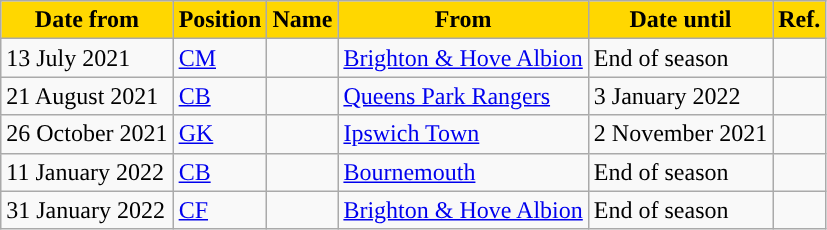<table class="wikitable plainrowheaders sortable">
<tr>
<th style="background-color:#ffd700; color:#000000; ">Date from</th>
<th style="background-color:#ffd700; color:#000000; ">Position</th>
<th style="background-color:#ffd700; color:#000000; ">Name</th>
<th style="background-color:#ffd700; color:#000000; ">From</th>
<th style="background-color:#ffd700; color:#000000; ">Date until</th>
<th style="background-color:#ffd700; color:#000000; ">Ref.</th>
</tr>
<tr>
<td>13 July 2021</td>
<td><a href='#'>CM</a></td>
<td></td>
<td><a href='#'>Brighton & Hove Albion</a></td>
<td>End of season</td>
<td></td>
</tr>
<tr>
<td>21 August 2021</td>
<td><a href='#'>CB</a></td>
<td></td>
<td><a href='#'>Queens Park Rangers</a></td>
<td>3 January 2022</td>
<td></td>
</tr>
<tr>
<td>26 October 2021</td>
<td><a href='#'>GK</a></td>
<td></td>
<td><a href='#'>Ipswich Town</a></td>
<td>2 November 2021</td>
<td></td>
</tr>
<tr>
<td>11 January 2022</td>
<td><a href='#'>CB</a></td>
<td></td>
<td><a href='#'>Bournemouth</a></td>
<td>End of season</td>
<td></td>
</tr>
<tr>
<td>31 January 2022</td>
<td><a href='#'>CF</a></td>
<td></td>
<td><a href='#'>Brighton & Hove Albion</a></td>
<td>End of season</td>
<td></td>
</tr>
</table>
